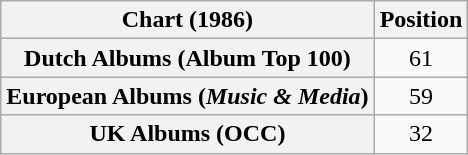<table class="wikitable sortable plainrowheaders" style="text-align:center">
<tr>
<th scope="col">Chart (1986)</th>
<th scope="col">Position</th>
</tr>
<tr>
<th scope="row">Dutch Albums (Album Top 100)</th>
<td>61</td>
</tr>
<tr>
<th scope="row">European Albums (<em>Music & Media</em>)</th>
<td>59</td>
</tr>
<tr>
<th scope="row">UK Albums (OCC)</th>
<td>32</td>
</tr>
</table>
